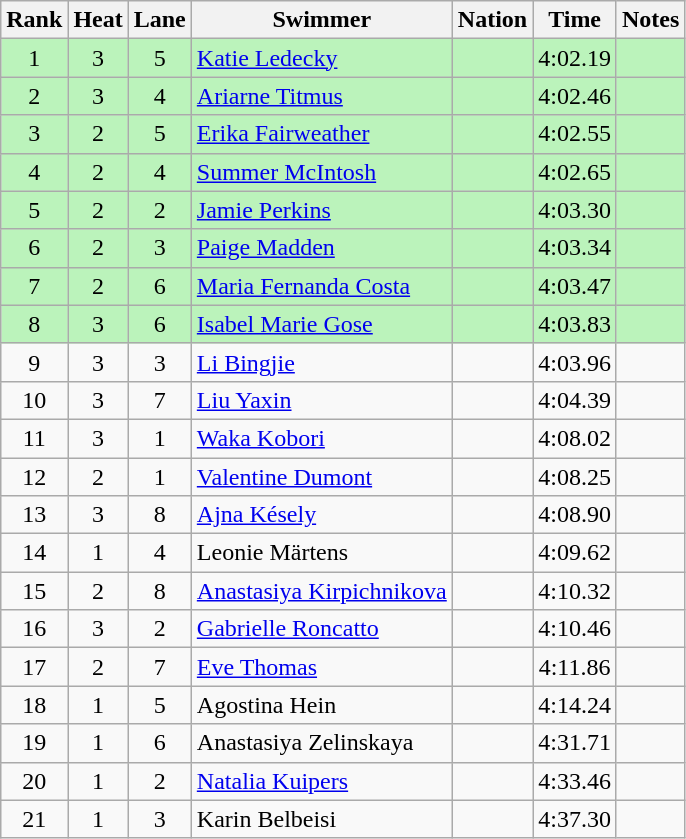<table class="wikitable sortable mw-collapsible" style="text-align:center">
<tr>
<th scope="col">Rank</th>
<th scope="col">Heat</th>
<th scope="col">Lane</th>
<th scope="col">Swimmer</th>
<th scope="col">Nation</th>
<th scope="col">Time</th>
<th scope="col">Notes</th>
</tr>
<tr bgcolor=bbf3bb>
<td>1</td>
<td>3</td>
<td>5</td>
<td align="left"><a href='#'>Katie Ledecky</a></td>
<td align="left"></td>
<td>4:02.19</td>
<td></td>
</tr>
<tr bgcolor=bbf3bb>
<td>2</td>
<td>3</td>
<td>4</td>
<td align="left"><a href='#'>Ariarne Titmus</a></td>
<td align="left"></td>
<td>4:02.46</td>
<td></td>
</tr>
<tr bgcolor=bbf3bb>
<td>3</td>
<td>2</td>
<td>5</td>
<td align="left"><a href='#'>Erika Fairweather</a></td>
<td align="left"></td>
<td>4:02.55</td>
<td></td>
</tr>
<tr bgcolor=bbf3bb>
<td>4</td>
<td>2</td>
<td>4</td>
<td align="left"><a href='#'>Summer McIntosh</a></td>
<td align="left"></td>
<td>4:02.65</td>
<td></td>
</tr>
<tr bgcolor=bbf3bb>
<td>5</td>
<td>2</td>
<td>2</td>
<td align="left"><a href='#'>Jamie Perkins</a></td>
<td align="left"></td>
<td>4:03.30</td>
<td></td>
</tr>
<tr bgcolor=bbf3bb>
<td>6</td>
<td>2</td>
<td>3</td>
<td align="left"><a href='#'>Paige Madden</a></td>
<td align="left"></td>
<td>4:03.34</td>
<td></td>
</tr>
<tr bgcolor=bbf3bb>
<td>7</td>
<td>2</td>
<td>6</td>
<td align="left"><a href='#'>Maria Fernanda Costa</a></td>
<td align="left"></td>
<td>4:03.47</td>
<td></td>
</tr>
<tr bgcolor=bbf3bb>
<td>8</td>
<td>3</td>
<td>6</td>
<td align="left"><a href='#'>Isabel Marie Gose</a></td>
<td align="left"></td>
<td>4:03.83</td>
<td></td>
</tr>
<tr>
<td>9</td>
<td>3</td>
<td>3</td>
<td align="left"><a href='#'>Li Bingjie</a></td>
<td align="left"></td>
<td>4:03.96</td>
<td></td>
</tr>
<tr>
<td>10</td>
<td>3</td>
<td>7</td>
<td align="left"><a href='#'>Liu Yaxin</a></td>
<td align="left"></td>
<td>4:04.39</td>
<td></td>
</tr>
<tr>
<td>11</td>
<td>3</td>
<td>1</td>
<td align="left"><a href='#'>Waka Kobori</a></td>
<td align="left"></td>
<td>4:08.02</td>
<td></td>
</tr>
<tr>
<td>12</td>
<td>2</td>
<td>1</td>
<td align="left"><a href='#'>Valentine Dumont</a></td>
<td align="left"></td>
<td>4:08.25</td>
<td></td>
</tr>
<tr>
<td>13</td>
<td>3</td>
<td>8</td>
<td align="left"><a href='#'>Ajna Késely</a></td>
<td align="left"></td>
<td>4:08.90</td>
<td></td>
</tr>
<tr>
<td>14</td>
<td>1</td>
<td>4</td>
<td align="left">Leonie Märtens</td>
<td align="left"></td>
<td>4:09.62</td>
<td></td>
</tr>
<tr>
<td>15</td>
<td>2</td>
<td>8</td>
<td align="left"><a href='#'>Anastasiya Kirpichnikova</a></td>
<td align="left"></td>
<td>4:10.32</td>
<td></td>
</tr>
<tr>
<td>16</td>
<td>3</td>
<td>2</td>
<td align="left"><a href='#'>Gabrielle Roncatto</a></td>
<td align="left"></td>
<td>4:10.46</td>
<td></td>
</tr>
<tr>
<td>17</td>
<td>2</td>
<td>7</td>
<td align="left"><a href='#'>Eve Thomas</a></td>
<td align="left"></td>
<td>4:11.86</td>
<td></td>
</tr>
<tr>
<td>18</td>
<td>1</td>
<td>5</td>
<td align="left">Agostina Hein</td>
<td align="left"></td>
<td>4:14.24</td>
<td></td>
</tr>
<tr>
<td>19</td>
<td>1</td>
<td>6</td>
<td align="left">Anastasiya Zelinskaya</td>
<td align="left"></td>
<td>4:31.71</td>
<td></td>
</tr>
<tr>
<td>20</td>
<td>1</td>
<td>2</td>
<td align="left"><a href='#'>Natalia Kuipers</a></td>
<td align="left"></td>
<td>4:33.46</td>
<td></td>
</tr>
<tr>
<td>21</td>
<td>1</td>
<td>3</td>
<td align="left">Karin Belbeisi</td>
<td align="left"></td>
<td>4:37.30</td>
<td></td>
</tr>
</table>
